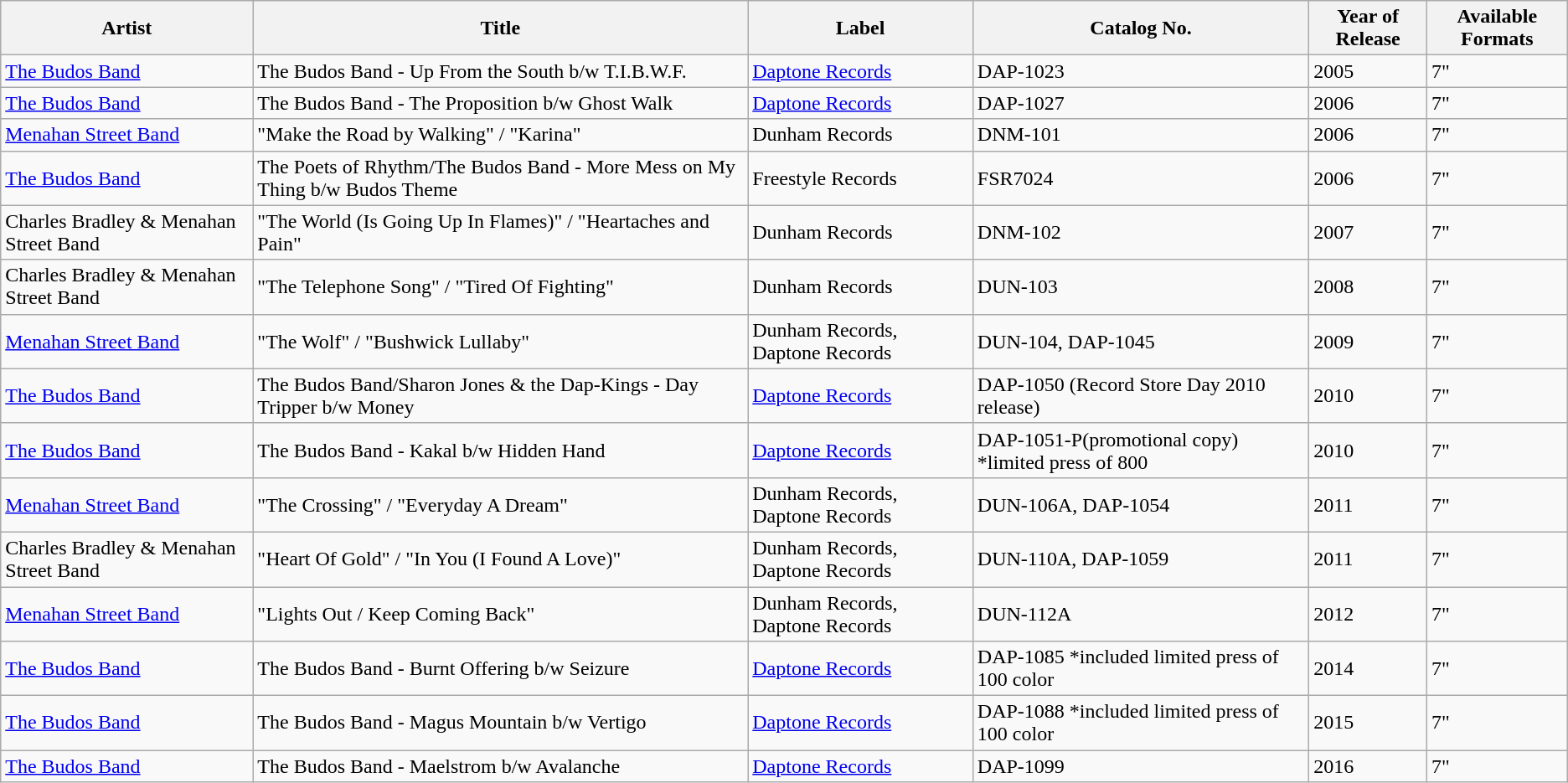<table class="wikitable">
<tr>
<th>Artist</th>
<th>Title</th>
<th>Label</th>
<th>Catalog No.</th>
<th>Year of Release</th>
<th>Available Formats</th>
</tr>
<tr>
<td><a href='#'>The Budos Band</a></td>
<td>The Budos Band - Up From the South b/w T.I.B.W.F.</td>
<td><a href='#'>Daptone Records</a></td>
<td>DAP-1023</td>
<td>2005</td>
<td>7"</td>
</tr>
<tr>
<td><a href='#'>The Budos Band</a></td>
<td>The Budos Band - The Proposition b/w Ghost Walk</td>
<td><a href='#'>Daptone Records</a></td>
<td>DAP-1027</td>
<td>2006</td>
<td>7"</td>
</tr>
<tr>
<td><a href='#'>Menahan Street Band</a></td>
<td>"Make the Road by Walking" / "Karina"</td>
<td>Dunham Records</td>
<td>DNM-101</td>
<td>2006</td>
<td>7"</td>
</tr>
<tr>
<td><a href='#'>The Budos Band</a></td>
<td>The Poets of Rhythm/The Budos Band - More Mess on My Thing b/w Budos Theme</td>
<td>Freestyle Records</td>
<td>FSR7024</td>
<td>2006</td>
<td>7"</td>
</tr>
<tr>
<td>Charles Bradley & Menahan Street Band</td>
<td>"The World (Is Going Up In Flames)" / "Heartaches and Pain"</td>
<td>Dunham Records</td>
<td>DNM-102</td>
<td>2007</td>
<td>7"</td>
</tr>
<tr>
<td>Charles Bradley & Menahan Street Band</td>
<td>"The Telephone Song" / "Tired Of Fighting"</td>
<td>Dunham Records</td>
<td>DUN-103</td>
<td>2008</td>
<td>7"</td>
</tr>
<tr>
<td><a href='#'>Menahan Street Band</a></td>
<td>"The Wolf" / "Bushwick Lullaby"</td>
<td>Dunham Records, Daptone Records</td>
<td>DUN-104, DAP-1045</td>
<td>2009</td>
<td>7"</td>
</tr>
<tr>
<td><a href='#'>The Budos Band</a></td>
<td>The Budos Band/Sharon Jones & the Dap-Kings - Day Tripper b/w Money</td>
<td><a href='#'>Daptone Records</a></td>
<td>DAP-1050 (Record Store Day 2010 release)</td>
<td>2010</td>
<td>7"</td>
</tr>
<tr>
<td><a href='#'>The Budos Band</a></td>
<td>The Budos Band - Kakal b/w Hidden Hand</td>
<td><a href='#'>Daptone Records</a></td>
<td>DAP-1051-P(promotional copy) *limited press of 800</td>
<td>2010</td>
<td>7"</td>
</tr>
<tr>
<td><a href='#'>Menahan Street Band</a></td>
<td>"The Crossing" / "Everyday A Dream"</td>
<td>Dunham Records, Daptone Records</td>
<td>DUN-106A, DAP-1054</td>
<td>2011</td>
<td>7"</td>
</tr>
<tr>
<td>Charles Bradley & Menahan Street Band</td>
<td>"Heart Of Gold" / "In You (I Found A Love)"</td>
<td>Dunham Records, Daptone Records</td>
<td>DUN-110A, DAP-1059</td>
<td>2011</td>
<td>7"</td>
</tr>
<tr>
<td><a href='#'>Menahan Street Band</a></td>
<td>"Lights Out / Keep Coming Back"</td>
<td>Dunham Records, Daptone Records</td>
<td>DUN-112A</td>
<td>2012</td>
<td>7"</td>
</tr>
<tr>
<td><a href='#'>The Budos Band</a></td>
<td>The Budos Band - Burnt Offering b/w Seizure</td>
<td><a href='#'>Daptone Records</a></td>
<td>DAP-1085 *included limited press of 100 color</td>
<td>2014</td>
<td>7"</td>
</tr>
<tr>
<td><a href='#'>The Budos Band</a></td>
<td>The Budos Band - Magus Mountain b/w Vertigo</td>
<td><a href='#'>Daptone Records</a></td>
<td>DAP-1088 *included limited press of 100 color</td>
<td>2015</td>
<td>7"</td>
</tr>
<tr>
<td><a href='#'>The Budos Band</a></td>
<td>The Budos Band - Maelstrom b/w Avalanche</td>
<td><a href='#'>Daptone Records</a></td>
<td>DAP-1099</td>
<td>2016</td>
<td>7"</td>
</tr>
</table>
